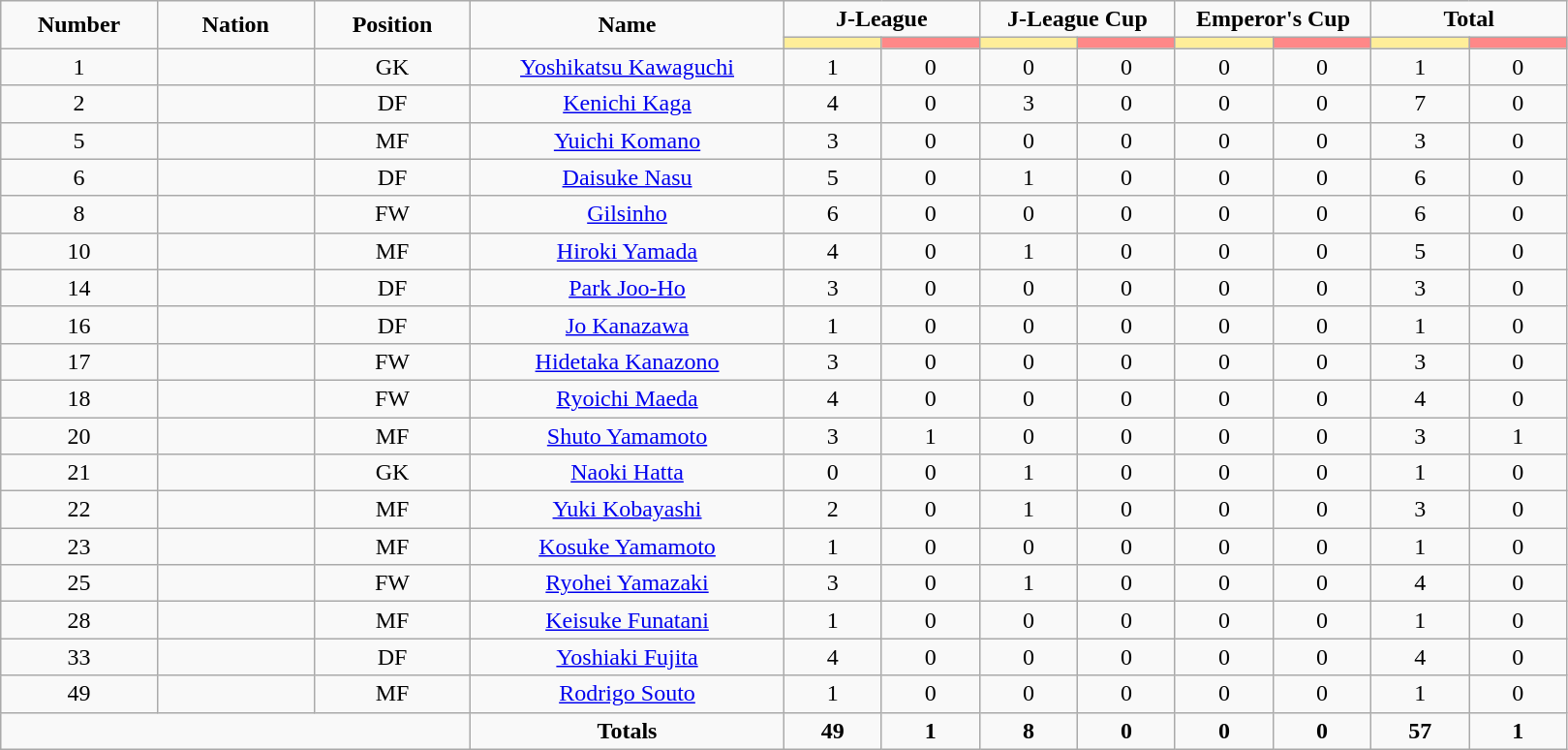<table class="wikitable" style="font-size: 100%; text-align: center;">
<tr>
<td rowspan="2" width="10%" align="center"><strong>Number</strong></td>
<td rowspan="2" width="10%" align="center"><strong>Nation</strong></td>
<td rowspan="2" width="10%" align="center"><strong>Position</strong></td>
<td rowspan="2" width="20%" align="center"><strong>Name</strong></td>
<td colspan="2" align="center"><strong>J-League</strong></td>
<td colspan="2" align="center"><strong>J-League Cup</strong></td>
<td colspan="2" align="center"><strong>Emperor's  Cup</strong></td>
<td colspan="2" align="center"><strong>Total</strong></td>
</tr>
<tr>
<th width=60 style="background: #FFEE99"></th>
<th width=60 style="background: #FF8888"></th>
<th width=60 style="background: #FFEE99"></th>
<th width=60 style="background: #FF8888"></th>
<th width=60 style="background: #FFEE99"></th>
<th width=60 style="background: #FF8888"></th>
<th width=60 style="background: #FFEE99"></th>
<th width=60 style="background: #FF8888"></th>
</tr>
<tr>
<td>1</td>
<td></td>
<td>GK</td>
<td><a href='#'>Yoshikatsu Kawaguchi</a></td>
<td>1</td>
<td>0</td>
<td>0</td>
<td>0</td>
<td>0</td>
<td>0</td>
<td>1</td>
<td>0</td>
</tr>
<tr>
<td>2</td>
<td></td>
<td>DF</td>
<td><a href='#'>Kenichi Kaga</a></td>
<td>4</td>
<td>0</td>
<td>3</td>
<td>0</td>
<td>0</td>
<td>0</td>
<td>7</td>
<td>0</td>
</tr>
<tr>
<td>5</td>
<td></td>
<td>MF</td>
<td><a href='#'>Yuichi Komano</a></td>
<td>3</td>
<td>0</td>
<td>0</td>
<td>0</td>
<td>0</td>
<td>0</td>
<td>3</td>
<td>0</td>
</tr>
<tr>
<td>6</td>
<td></td>
<td>DF</td>
<td><a href='#'>Daisuke Nasu</a></td>
<td>5</td>
<td>0</td>
<td>1</td>
<td>0</td>
<td>0</td>
<td>0</td>
<td>6</td>
<td>0</td>
</tr>
<tr>
<td>8</td>
<td></td>
<td>FW</td>
<td><a href='#'>Gilsinho</a></td>
<td>6</td>
<td>0</td>
<td>0</td>
<td>0</td>
<td>0</td>
<td>0</td>
<td>6</td>
<td>0</td>
</tr>
<tr>
<td>10</td>
<td></td>
<td>MF</td>
<td><a href='#'>Hiroki Yamada</a></td>
<td>4</td>
<td>0</td>
<td>1</td>
<td>0</td>
<td>0</td>
<td>0</td>
<td>5</td>
<td>0</td>
</tr>
<tr>
<td>14</td>
<td></td>
<td>DF</td>
<td><a href='#'>Park Joo-Ho</a></td>
<td>3</td>
<td>0</td>
<td>0</td>
<td>0</td>
<td>0</td>
<td>0</td>
<td>3</td>
<td>0</td>
</tr>
<tr>
<td>16</td>
<td></td>
<td>DF</td>
<td><a href='#'>Jo Kanazawa</a></td>
<td>1</td>
<td>0</td>
<td>0</td>
<td>0</td>
<td>0</td>
<td>0</td>
<td>1</td>
<td>0</td>
</tr>
<tr>
<td>17</td>
<td></td>
<td>FW</td>
<td><a href='#'>Hidetaka Kanazono</a></td>
<td>3</td>
<td>0</td>
<td>0</td>
<td>0</td>
<td>0</td>
<td>0</td>
<td>3</td>
<td>0</td>
</tr>
<tr>
<td>18</td>
<td></td>
<td>FW</td>
<td><a href='#'>Ryoichi Maeda</a></td>
<td>4</td>
<td>0</td>
<td>0</td>
<td>0</td>
<td>0</td>
<td>0</td>
<td>4</td>
<td>0</td>
</tr>
<tr>
<td>20</td>
<td></td>
<td>MF</td>
<td><a href='#'>Shuto Yamamoto</a></td>
<td>3</td>
<td>1</td>
<td>0</td>
<td>0</td>
<td>0</td>
<td>0</td>
<td>3</td>
<td>1</td>
</tr>
<tr>
<td>21</td>
<td></td>
<td>GK</td>
<td><a href='#'>Naoki Hatta</a></td>
<td>0</td>
<td>0</td>
<td>1</td>
<td>0</td>
<td>0</td>
<td>0</td>
<td>1</td>
<td>0</td>
</tr>
<tr>
<td>22</td>
<td></td>
<td>MF</td>
<td><a href='#'>Yuki Kobayashi</a></td>
<td>2</td>
<td>0</td>
<td>1</td>
<td>0</td>
<td>0</td>
<td>0</td>
<td>3</td>
<td>0</td>
</tr>
<tr>
<td>23</td>
<td></td>
<td>MF</td>
<td><a href='#'>Kosuke Yamamoto</a></td>
<td>1</td>
<td>0</td>
<td>0</td>
<td>0</td>
<td>0</td>
<td>0</td>
<td>1</td>
<td>0</td>
</tr>
<tr>
<td>25</td>
<td></td>
<td>FW</td>
<td><a href='#'>Ryohei Yamazaki</a></td>
<td>3</td>
<td>0</td>
<td>1</td>
<td>0</td>
<td>0</td>
<td>0</td>
<td>4</td>
<td>0</td>
</tr>
<tr>
<td>28</td>
<td></td>
<td>MF</td>
<td><a href='#'>Keisuke Funatani</a></td>
<td>1</td>
<td>0</td>
<td>0</td>
<td>0</td>
<td>0</td>
<td>0</td>
<td>1</td>
<td>0</td>
</tr>
<tr>
<td>33</td>
<td></td>
<td>DF</td>
<td><a href='#'>Yoshiaki Fujita</a></td>
<td>4</td>
<td>0</td>
<td>0</td>
<td>0</td>
<td>0</td>
<td>0</td>
<td>4</td>
<td>0</td>
</tr>
<tr>
<td>49</td>
<td></td>
<td>MF</td>
<td><a href='#'>Rodrigo Souto</a></td>
<td>1</td>
<td>0</td>
<td>0</td>
<td>0</td>
<td>0</td>
<td>0</td>
<td>1</td>
<td>0</td>
</tr>
<tr>
<td colspan="3"></td>
<td><strong>Totals</strong></td>
<td><strong>49</strong></td>
<td><strong>1</strong></td>
<td><strong>8</strong></td>
<td><strong>0</strong></td>
<td><strong>0</strong></td>
<td><strong>0</strong></td>
<td><strong>57</strong></td>
<td><strong>1</strong></td>
</tr>
</table>
